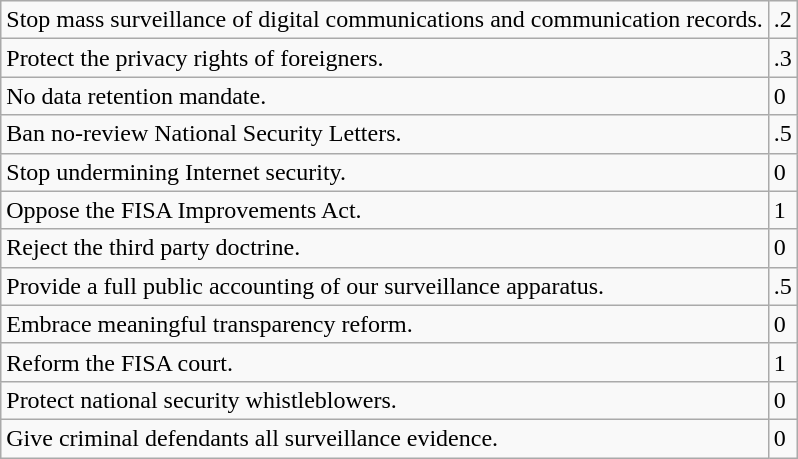<table class="wikitable">
<tr>
<td>Stop mass surveillance of digital communications and communication records.</td>
<td>.2</td>
</tr>
<tr>
<td>Protect the privacy rights of foreigners.</td>
<td>.3</td>
</tr>
<tr>
<td>No data retention mandate.</td>
<td>0</td>
</tr>
<tr>
<td>Ban no-review National Security Letters.</td>
<td>.5</td>
</tr>
<tr>
<td>Stop undermining Internet security.</td>
<td>0</td>
</tr>
<tr>
<td>Oppose the FISA Improvements Act.</td>
<td>1</td>
</tr>
<tr>
<td>Reject the third party doctrine.</td>
<td>0</td>
</tr>
<tr>
<td>Provide a full public accounting of our surveillance apparatus.</td>
<td>.5</td>
</tr>
<tr>
<td>Embrace meaningful transparency reform.</td>
<td>0</td>
</tr>
<tr>
<td>Reform the FISA court.</td>
<td>1</td>
</tr>
<tr>
<td>Protect national security whistleblowers.</td>
<td>0</td>
</tr>
<tr>
<td>Give criminal defendants all surveillance evidence.</td>
<td>0</td>
</tr>
</table>
